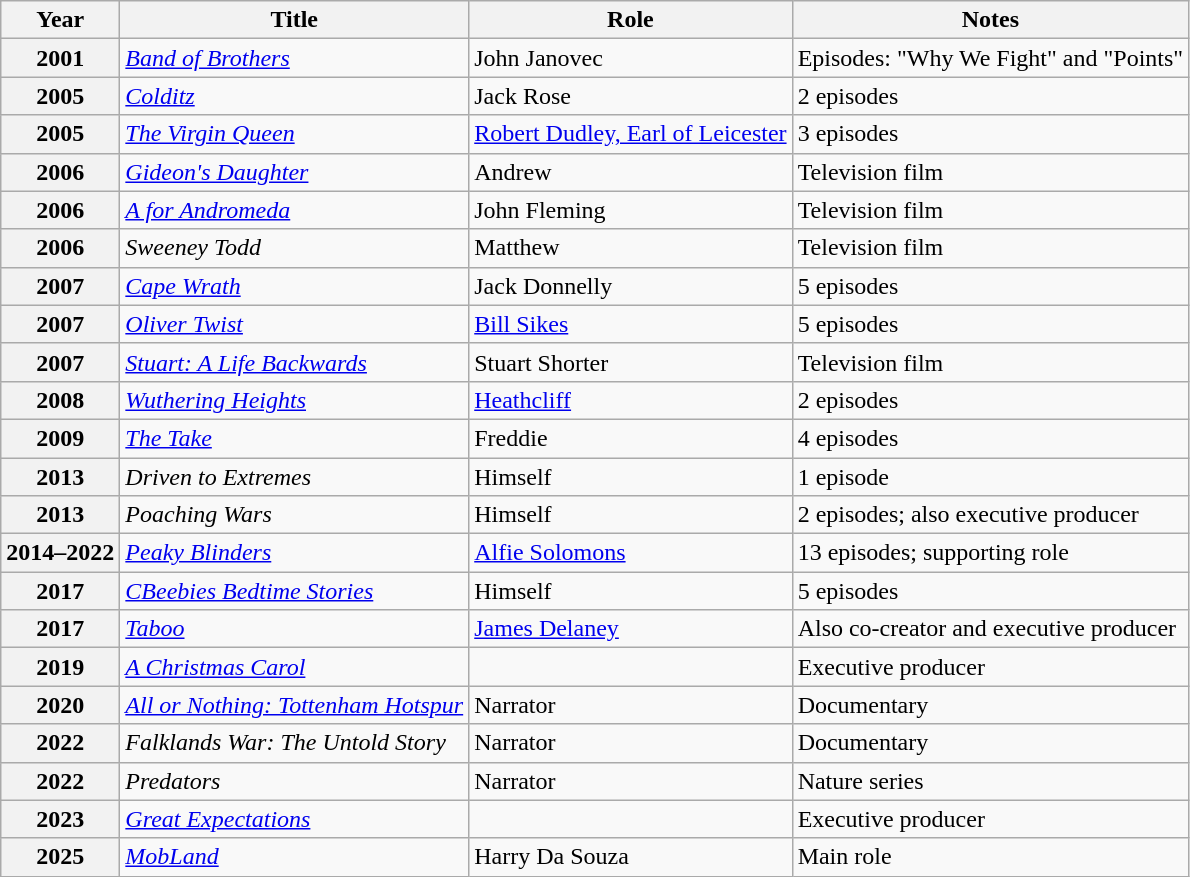<table class="wikitable sortable plainrowheaders">
<tr>
<th scope="col">Year</th>
<th scope="col">Title</th>
<th scope="col">Role</th>
<th scope="col" class="unsortable">Notes</th>
</tr>
<tr>
<th scope="row">2001</th>
<td><em><a href='#'>Band of Brothers</a></em></td>
<td>John Janovec</td>
<td>Episodes: "Why We Fight" and "Points"</td>
</tr>
<tr>
<th scope="row">2005</th>
<td><em><a href='#'>Colditz</a></em></td>
<td>Jack Rose</td>
<td>2 episodes</td>
</tr>
<tr>
<th scope="row">2005</th>
<td><em><a href='#'>The Virgin Queen</a></em></td>
<td><a href='#'>Robert Dudley, Earl of Leicester</a></td>
<td>3 episodes</td>
</tr>
<tr>
<th scope="row">2006</th>
<td><em><a href='#'>Gideon's Daughter</a></em></td>
<td>Andrew</td>
<td>Television film</td>
</tr>
<tr>
<th scope="row">2006</th>
<td><em><a href='#'>A for Andromeda</a></em></td>
<td>John Fleming</td>
<td>Television film</td>
</tr>
<tr>
<th scope="row">2006</th>
<td><em>Sweeney Todd</em></td>
<td>Matthew</td>
<td>Television film</td>
</tr>
<tr>
<th scope="row">2007</th>
<td><em><a href='#'>Cape Wrath</a></em></td>
<td>Jack Donnelly</td>
<td>5 episodes</td>
</tr>
<tr>
<th scope="row">2007</th>
<td><em><a href='#'>Oliver Twist</a></em></td>
<td><a href='#'>Bill Sikes</a></td>
<td>5 episodes</td>
</tr>
<tr>
<th scope="row">2007</th>
<td><em><a href='#'>Stuart: A Life Backwards</a></em></td>
<td>Stuart Shorter</td>
<td>Television film</td>
</tr>
<tr>
<th scope="row">2008</th>
<td><em><a href='#'>Wuthering Heights</a></em></td>
<td><a href='#'>Heathcliff</a></td>
<td>2 episodes</td>
</tr>
<tr>
<th scope="row">2009</th>
<td><em><a href='#'>The Take</a></em></td>
<td>Freddie</td>
<td>4 episodes</td>
</tr>
<tr>
<th scope="row">2013</th>
<td><em>Driven to Extremes</em></td>
<td>Himself</td>
<td>1 episode</td>
</tr>
<tr>
<th scope="row">2013</th>
<td><em>Poaching Wars</em></td>
<td>Himself</td>
<td>2 episodes; also executive producer</td>
</tr>
<tr>
<th scope="row">2014–2022</th>
<td><em><a href='#'>Peaky Blinders</a></em></td>
<td><a href='#'>Alfie Solomons</a></td>
<td>13 episodes; supporting role</td>
</tr>
<tr>
<th scope="row">2017</th>
<td><em><a href='#'>CBeebies Bedtime Stories</a></em></td>
<td>Himself</td>
<td>5 episodes</td>
</tr>
<tr>
<th scope="row">2017</th>
<td><em><a href='#'>Taboo</a></em></td>
<td><a href='#'>James Delaney</a></td>
<td>Also co-creator and executive producer</td>
</tr>
<tr>
<th scope="row">2019</th>
<td><em><a href='#'>A Christmas Carol</a></em></td>
<td></td>
<td>Executive producer</td>
</tr>
<tr>
<th scope="row">2020</th>
<td><em><a href='#'>All or Nothing: Tottenham Hotspur</a></em></td>
<td>Narrator</td>
<td>Documentary</td>
</tr>
<tr>
<th scope="row">2022</th>
<td><em>Falklands War: The Untold Story</em></td>
<td>Narrator</td>
<td>Documentary</td>
</tr>
<tr>
<th scope="row">2022</th>
<td><em>Predators</em></td>
<td>Narrator</td>
<td>Nature series</td>
</tr>
<tr>
<th scope="row">2023</th>
<td><em><a href='#'>Great Expectations</a></em></td>
<td></td>
<td>Executive producer</td>
</tr>
<tr>
<th scope="row">2025</th>
<td><em><a href='#'>MobLand</a></em></td>
<td>Harry Da Souza</td>
<td>Main role</td>
</tr>
</table>
